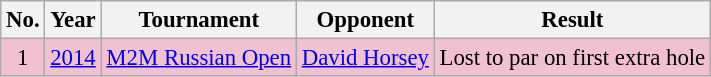<table class="wikitable" style="font-size:95%;">
<tr>
<th>No.</th>
<th>Year</th>
<th>Tournament</th>
<th>Opponent</th>
<th>Result</th>
</tr>
<tr style="background:#F2C1D1;">
<td align=center>1</td>
<td><a href='#'>2014</a></td>
<td><a href='#'>M2M Russian Open</a></td>
<td> <a href='#'>David Horsey</a></td>
<td>Lost to par on first extra hole</td>
</tr>
</table>
